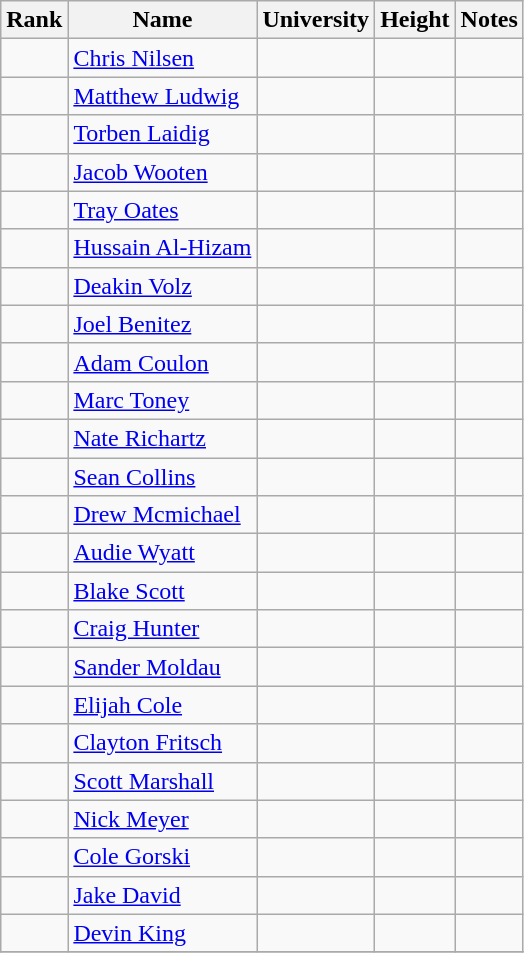<table class="wikitable sortable" style="text-align:center">
<tr>
<th>Rank</th>
<th>Name</th>
<th>University</th>
<th>Height</th>
<th>Notes</th>
</tr>
<tr>
<td></td>
<td align=left><a href='#'>Chris Nilsen</a></td>
<td></td>
<td><strong></strong></td>
<td></td>
</tr>
<tr>
<td></td>
<td align=left><a href='#'>Matthew Ludwig</a></td>
<td></td>
<td><strong></strong></td>
<td></td>
</tr>
<tr>
<td></td>
<td align=left> <a href='#'>Torben Laidig</a></td>
<td></td>
<td><strong></strong></td>
<td></td>
</tr>
<tr>
<td></td>
<td align=left><a href='#'>Jacob Wooten</a></td>
<td></td>
<td><strong></strong></td>
<td></td>
</tr>
<tr>
<td></td>
<td align=left><a href='#'>Tray Oates</a></td>
<td></td>
<td><strong></strong></td>
<td></td>
</tr>
<tr>
<td></td>
<td align=left> <a href='#'>Hussain Al-Hizam</a></td>
<td></td>
<td><strong></strong></td>
<td></td>
</tr>
<tr>
<td></td>
<td align=left><a href='#'>Deakin Volz</a></td>
<td></td>
<td><strong></strong></td>
<td></td>
</tr>
<tr>
<td></td>
<td align=left> <a href='#'>Joel Benitez</a></td>
<td></td>
<td><strong></strong></td>
<td></td>
</tr>
<tr>
<td></td>
<td align=left><a href='#'>Adam Coulon</a></td>
<td></td>
<td><strong></strong></td>
<td></td>
</tr>
<tr>
<td></td>
<td align=left><a href='#'>Marc Toney</a></td>
<td></td>
<td><strong></strong></td>
<td></td>
</tr>
<tr>
<td></td>
<td align=left><a href='#'>Nate Richartz</a></td>
<td></td>
<td><strong></strong></td>
<td></td>
</tr>
<tr>
<td></td>
<td align=left><a href='#'>Sean Collins</a></td>
<td></td>
<td><strong></strong></td>
<td></td>
</tr>
<tr>
<td></td>
<td align=left><a href='#'>Drew Mcmichael</a></td>
<td></td>
<td><strong></strong></td>
<td></td>
</tr>
<tr>
<td></td>
<td align=left><a href='#'>Audie Wyatt</a></td>
<td></td>
<td><strong></strong></td>
<td></td>
</tr>
<tr>
<td></td>
<td align=left><a href='#'>Blake Scott</a></td>
<td></td>
<td><strong></strong></td>
<td></td>
</tr>
<tr>
<td></td>
<td align=left><a href='#'>Craig Hunter</a></td>
<td></td>
<td><strong></strong></td>
<td></td>
</tr>
<tr>
<td></td>
<td align=left> <a href='#'>Sander Moldau</a></td>
<td></td>
<td><strong></strong></td>
<td></td>
</tr>
<tr>
<td></td>
<td align=left><a href='#'>Elijah Cole</a></td>
<td></td>
<td><strong></strong></td>
<td></td>
</tr>
<tr>
<td></td>
<td align=left><a href='#'>Clayton Fritsch</a></td>
<td></td>
<td><strong></strong></td>
<td></td>
</tr>
<tr>
<td></td>
<td align=left><a href='#'>Scott Marshall</a></td>
<td></td>
<td><strong></strong></td>
<td></td>
</tr>
<tr>
<td></td>
<td align=left><a href='#'>Nick Meyer</a></td>
<td></td>
<td><strong></strong></td>
<td></td>
</tr>
<tr>
<td></td>
<td align=left><a href='#'>Cole Gorski</a></td>
<td></td>
<td><strong></strong></td>
<td></td>
</tr>
<tr>
<td></td>
<td align=left><a href='#'>Jake David</a></td>
<td></td>
<td><strong></strong></td>
<td></td>
</tr>
<tr>
<td></td>
<td align=left><a href='#'>Devin King</a></td>
<td></td>
<td><strong></strong></td>
<td></td>
</tr>
<tr>
</tr>
</table>
